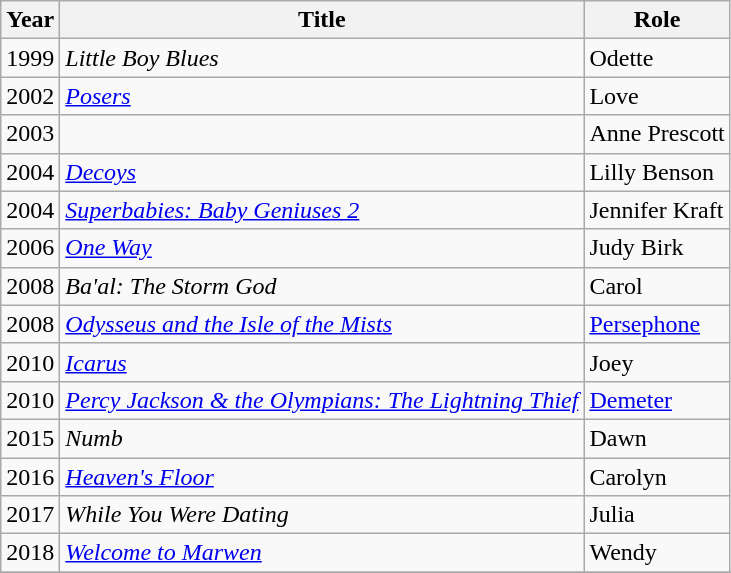<table class="wikitable sortable">
<tr>
<th>Year</th>
<th>Title</th>
<th>Role</th>
</tr>
<tr>
<td>1999</td>
<td><em>Little Boy Blues</em></td>
<td>Odette</td>
</tr>
<tr>
<td>2002</td>
<td><em><a href='#'>Posers</a></em></td>
<td>Love</td>
</tr>
<tr>
<td>2003</td>
<td><em></em></td>
<td>Anne Prescott</td>
</tr>
<tr>
<td>2004</td>
<td><em><a href='#'>Decoys</a></em></td>
<td>Lilly Benson</td>
</tr>
<tr>
<td>2004</td>
<td><em><a href='#'>Superbabies: Baby Geniuses 2</a></em></td>
<td>Jennifer Kraft</td>
</tr>
<tr>
<td>2006</td>
<td><em><a href='#'>One Way</a></em></td>
<td>Judy Birk</td>
</tr>
<tr>
<td>2008</td>
<td><em>Ba'al: The Storm God</em></td>
<td>Carol</td>
</tr>
<tr>
<td>2008</td>
<td><em><a href='#'>Odysseus and the Isle of the Mists</a></em></td>
<td><a href='#'>Persephone</a></td>
</tr>
<tr>
<td>2010</td>
<td><em><a href='#'>Icarus</a></em></td>
<td>Joey</td>
</tr>
<tr>
<td>2010</td>
<td><em><a href='#'>Percy Jackson & the Olympians: The Lightning Thief</a></em></td>
<td><a href='#'>Demeter</a></td>
</tr>
<tr>
<td>2015</td>
<td><em>Numb</em></td>
<td>Dawn</td>
</tr>
<tr>
<td>2016</td>
<td><em><a href='#'>Heaven's Floor</a></em></td>
<td>Carolyn</td>
</tr>
<tr>
<td>2017</td>
<td><em>While You Were Dating</em></td>
<td>Julia</td>
</tr>
<tr>
<td>2018</td>
<td><em><a href='#'>Welcome to Marwen</a></em></td>
<td>Wendy</td>
</tr>
<tr>
</tr>
</table>
